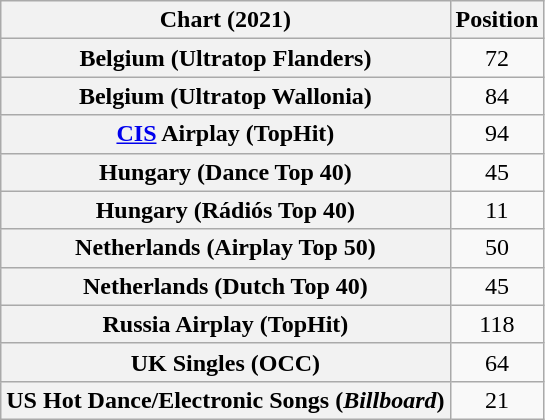<table class="wikitable sortable plainrowheaders" style="text-align:center">
<tr>
<th scope="col">Chart (2021)</th>
<th scope="col">Position</th>
</tr>
<tr>
<th scope="row">Belgium (Ultratop Flanders)</th>
<td>72</td>
</tr>
<tr>
<th scope="row">Belgium (Ultratop Wallonia)</th>
<td>84</td>
</tr>
<tr>
<th scope="row"><a href='#'>CIS</a> Airplay (TopHit)</th>
<td>94</td>
</tr>
<tr>
<th scope="row">Hungary (Dance Top 40)</th>
<td>45</td>
</tr>
<tr>
<th scope="row">Hungary (Rádiós Top 40)</th>
<td>11</td>
</tr>
<tr>
<th scope="row">Netherlands (Airplay Top 50)</th>
<td>50</td>
</tr>
<tr>
<th scope="row">Netherlands (Dutch Top 40)</th>
<td>45</td>
</tr>
<tr>
<th scope="row">Russia Airplay (TopHit)</th>
<td>118</td>
</tr>
<tr>
<th scope="row">UK Singles (OCC)</th>
<td>64</td>
</tr>
<tr>
<th scope="row">US Hot Dance/Electronic Songs (<em>Billboard</em>)</th>
<td>21</td>
</tr>
</table>
